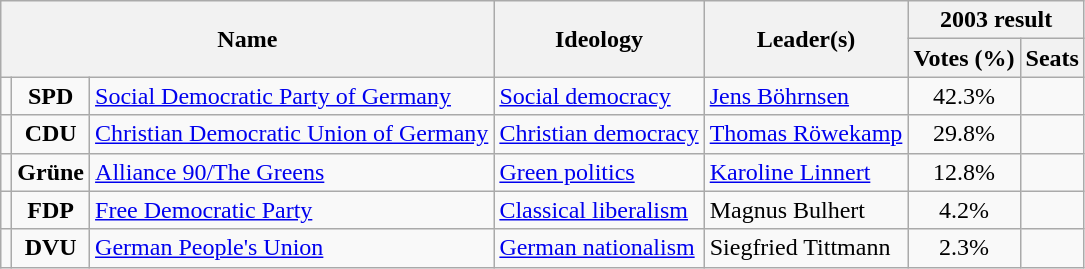<table class="wikitable">
<tr>
<th rowspan=2 colspan=3>Name</th>
<th rowspan=2>Ideology</th>
<th rowspan=2>Leader(s)</th>
<th colspan=2>2003 result</th>
</tr>
<tr>
<th>Votes (%)</th>
<th>Seats</th>
</tr>
<tr>
<td bgcolor=></td>
<td align=center><strong>SPD</strong></td>
<td><a href='#'>Social Democratic Party of Germany</a><br></td>
<td><a href='#'>Social democracy</a></td>
<td><a href='#'>Jens Böhrnsen</a></td>
<td align=center>42.3%</td>
<td></td>
</tr>
<tr>
<td bgcolor=></td>
<td align=center><strong>CDU</strong></td>
<td><a href='#'>Christian Democratic Union of Germany</a><br></td>
<td><a href='#'>Christian democracy</a></td>
<td><a href='#'>Thomas Röwekamp</a></td>
<td align=center>29.8%</td>
<td></td>
</tr>
<tr>
<td bgcolor=></td>
<td align=center><strong>Grüne</strong></td>
<td><a href='#'>Alliance 90/The Greens</a><br></td>
<td><a href='#'>Green politics</a></td>
<td><a href='#'>Karoline Linnert</a></td>
<td align=center>12.8%</td>
<td></td>
</tr>
<tr>
<td bgcolor=></td>
<td align=center><strong>FDP</strong></td>
<td><a href='#'>Free Democratic Party</a><br></td>
<td><a href='#'>Classical liberalism</a></td>
<td>Magnus Bulhert</td>
<td align=center>4.2%</td>
<td></td>
</tr>
<tr>
<td bgcolor=></td>
<td align=center><strong>DVU</strong></td>
<td><a href='#'>German People's Union</a><br></td>
<td><a href='#'>German nationalism</a></td>
<td>Siegfried Tittmann</td>
<td align=center>2.3%</td>
<td></td>
</tr>
</table>
